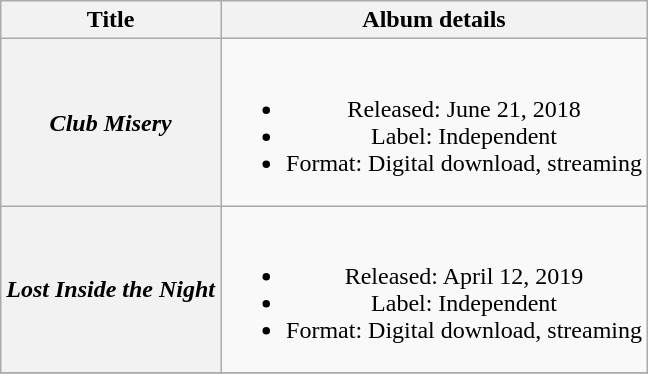<table class="wikitable plainrowheaders" style="text-align:center;">
<tr>
<th>Title</th>
<th>Album details</th>
</tr>
<tr>
<th scope="row"><em>Club Misery</em></th>
<td><br><ul><li>Released: June 21, 2018</li><li>Label: Independent</li><li>Format: Digital download, streaming</li></ul></td>
</tr>
<tr>
<th scope="row"><em>Lost Inside the Night</em></th>
<td><br><ul><li>Released: April 12, 2019</li><li>Label: Independent</li><li>Format: Digital download, streaming</li></ul></td>
</tr>
<tr>
</tr>
</table>
